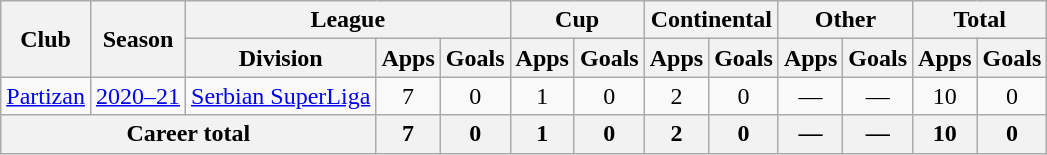<table class=wikitable style=text-align:center>
<tr>
<th rowspan=2>Club</th>
<th rowspan=2>Season</th>
<th colspan=3>League</th>
<th colspan=2>Cup</th>
<th colspan=2>Continental</th>
<th colspan=2>Other</th>
<th colspan=2>Total</th>
</tr>
<tr>
<th>Division</th>
<th>Apps</th>
<th>Goals</th>
<th>Apps</th>
<th>Goals</th>
<th>Apps</th>
<th>Goals</th>
<th>Apps</th>
<th>Goals</th>
<th>Apps</th>
<th>Goals</th>
</tr>
<tr>
<td rowspan=1><a href='#'>Partizan</a></td>
<td><a href='#'>2020–21</a></td>
<td><a href='#'>Serbian SuperLiga</a></td>
<td>7</td>
<td>0</td>
<td>1</td>
<td>0</td>
<td>2</td>
<td>0</td>
<td>—</td>
<td>—</td>
<td>10</td>
<td>0</td>
</tr>
<tr>
<th colspan=3>Career total</th>
<th>7</th>
<th>0</th>
<th>1</th>
<th>0</th>
<th>2</th>
<th>0</th>
<th>—</th>
<th>—</th>
<th>10</th>
<th>0</th>
</tr>
</table>
